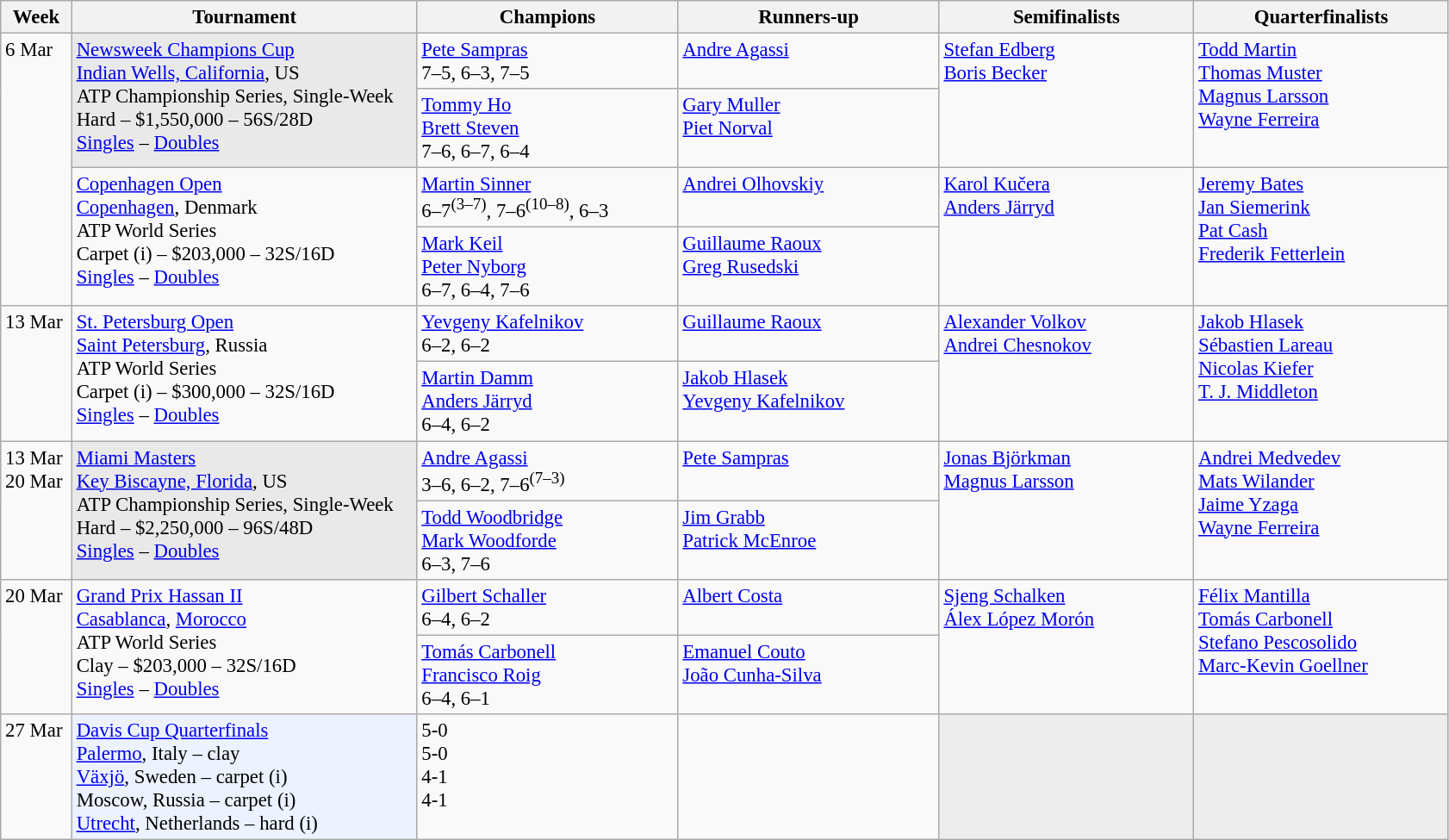<table class=wikitable style=font-size:95%>
<tr>
<th style="width:48px;">Week</th>
<th style="width:260px;">Tournament</th>
<th style="width:195px;">Champions</th>
<th style="width:195px;">Runners-up</th>
<th style="width:190px;">Semifinalists</th>
<th style="width:190px;">Quarterfinalists</th>
</tr>
<tr valign=top>
<td rowspan=4>6 Mar</td>
<td bgcolor="#E9E9E9" rowspan=2><a href='#'>Newsweek Champions Cup</a><br>  <a href='#'>Indian Wells, California</a>, US<br>ATP Championship Series, Single-Week<br>Hard – $1,550,000 – 56S/28D <br> <a href='#'>Singles</a> – <a href='#'>Doubles</a></td>
<td> <a href='#'>Pete Sampras</a><br> 7–5, 6–3, 7–5</td>
<td> <a href='#'>Andre Agassi</a></td>
<td rowspan=2> <a href='#'>Stefan Edberg</a><br> <a href='#'>Boris Becker</a></td>
<td rowspan=2> <a href='#'>Todd Martin</a><br> <a href='#'>Thomas Muster</a><br> <a href='#'>Magnus Larsson</a><br> <a href='#'>Wayne Ferreira</a></td>
</tr>
<tr valign=top>
<td> <a href='#'>Tommy Ho</a> <br>  <a href='#'>Brett Steven</a><br> 7–6, 6–7, 6–4</td>
<td> <a href='#'>Gary Muller</a> <br>  <a href='#'>Piet Norval</a></td>
</tr>
<tr valign=top>
<td rowspan=2><a href='#'>Copenhagen Open</a> <br> <a href='#'>Copenhagen</a>, Denmark<br>ATP World Series<br>Carpet (i) – $203,000 – 32S/16D <br> <a href='#'>Singles</a> – <a href='#'>Doubles</a></td>
<td> <a href='#'>Martin Sinner</a><br> 6–7<sup>(3–7)</sup>, 7–6<sup>(10–8)</sup>, 6–3</td>
<td> <a href='#'>Andrei Olhovskiy</a></td>
<td rowspan=2> <a href='#'>Karol Kučera</a><br> <a href='#'>Anders Järryd</a></td>
<td rowspan=2> <a href='#'>Jeremy Bates</a><br> <a href='#'>Jan Siemerink</a><br> <a href='#'>Pat Cash</a><br> <a href='#'>Frederik Fetterlein</a></td>
</tr>
<tr valign=top>
<td> <a href='#'>Mark Keil</a> <br>  <a href='#'>Peter Nyborg</a><br> 6–7, 6–4, 7–6</td>
<td> <a href='#'>Guillaume Raoux</a> <br>  <a href='#'>Greg Rusedski</a></td>
</tr>
<tr valign=top>
<td rowspan=2>13 Mar</td>
<td rowspan=2><a href='#'>St. Petersburg Open</a> <br> <a href='#'>Saint Petersburg</a>, Russia<br>ATP World Series<br>Carpet (i) – $300,000 – 32S/16D <br> <a href='#'>Singles</a> – <a href='#'>Doubles</a></td>
<td> <a href='#'>Yevgeny Kafelnikov</a><br> 6–2, 6–2</td>
<td> <a href='#'>Guillaume Raoux</a></td>
<td rowspan=2> <a href='#'>Alexander Volkov</a><br> <a href='#'>Andrei Chesnokov</a></td>
<td rowspan=2> <a href='#'>Jakob Hlasek</a><br> <a href='#'>Sébastien Lareau</a><br> <a href='#'>Nicolas Kiefer</a><br> <a href='#'>T. J. Middleton</a></td>
</tr>
<tr valign=top>
<td> <a href='#'>Martin Damm</a> <br>  <a href='#'>Anders Järryd</a><br> 6–4, 6–2</td>
<td> <a href='#'>Jakob Hlasek</a> <br>  <a href='#'>Yevgeny Kafelnikov</a></td>
</tr>
<tr valign=top>
<td rowspan=2>13 Mar<br>20 Mar</td>
<td bgcolor=#E9E9E9 rowspan=2><a href='#'>Miami Masters</a><br> <a href='#'>Key Biscayne, Florida</a>, US<br>ATP Championship Series, Single-Week<br>Hard – $2,250,000 – 96S/48D <br> <a href='#'>Singles</a> – <a href='#'>Doubles</a></td>
<td> <a href='#'>Andre Agassi</a><br> 3–6, 6–2, 7–6<sup>(7–3)</sup></td>
<td> <a href='#'>Pete Sampras</a></td>
<td rowspan=2> <a href='#'>Jonas Björkman</a><br> <a href='#'>Magnus Larsson</a></td>
<td rowspan=2> <a href='#'>Andrei Medvedev</a><br> <a href='#'>Mats Wilander</a><br> <a href='#'>Jaime Yzaga</a><br> <a href='#'>Wayne Ferreira</a></td>
</tr>
<tr valign=top>
<td> <a href='#'>Todd Woodbridge</a> <br>  <a href='#'>Mark Woodforde</a><br> 6–3, 7–6</td>
<td> <a href='#'>Jim Grabb</a> <br>  <a href='#'>Patrick McEnroe</a></td>
</tr>
<tr valign=top>
<td rowspan=2>20 Mar</td>
<td rowspan=2><a href='#'>Grand Prix Hassan II</a> <br> <a href='#'>Casablanca</a>, <a href='#'>Morocco</a><br>ATP World Series<br>Clay – $203,000 – 32S/16D <br> <a href='#'>Singles</a> – <a href='#'>Doubles</a></td>
<td> <a href='#'>Gilbert Schaller</a><br> 6–4, 6–2</td>
<td> <a href='#'>Albert Costa</a></td>
<td rowspan=2> <a href='#'>Sjeng Schalken</a><br> <a href='#'>Álex López Morón</a></td>
<td rowspan=2> <a href='#'>Félix Mantilla</a><br> <a href='#'>Tomás Carbonell</a><br> <a href='#'>Stefano Pescosolido</a><br> <a href='#'>Marc-Kevin Goellner</a></td>
</tr>
<tr valign=top>
<td> <a href='#'>Tomás Carbonell</a> <br>  <a href='#'>Francisco Roig</a><br> 6–4, 6–1</td>
<td> <a href='#'>Emanuel Couto</a> <br>  <a href='#'>João Cunha-Silva</a></td>
</tr>
<tr valign=top>
<td rowspan=1>27 Mar</td>
<td bgcolor="#ECF2FF" rowspan=1><a href='#'>Davis Cup Quarterfinals</a><br><a href='#'>Palermo</a>, Italy – clay<br> <a href='#'>Växjö</a>, Sweden – carpet (i)<br> Moscow, Russia – carpet (i)<br> <a href='#'>Utrecht</a>, Netherlands  – hard (i)</td>
<td> 5-0<br> 5-0<br> 4-1<br> 4-1</td>
<td><br><br><br></td>
<td bgcolor="#ededed"></td>
<td bgcolor="#ededed"></td>
</tr>
</table>
